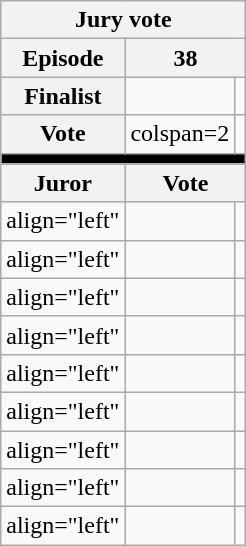<table class="wikitable" style="text-align: center;">
<tr>
<th colspan=3>Jury vote</th>
</tr>
<tr>
<th>Episode</th>
<th colspan=2>38</th>
</tr>
<tr>
<th>Finalist</th>
<td></td>
<td></td>
</tr>
<tr>
<th>Vote</th>
<td>colspan=2 </td>
</tr>
<tr>
<th colspan="3" style="background:#000"></th>
</tr>
<tr>
<th>Juror</th>
<th colspan=2>Vote</th>
</tr>
<tr>
<td>align="left" </td>
<td></td>
<td></td>
</tr>
<tr>
<td>align="left" </td>
<td></td>
<td></td>
</tr>
<tr>
<td>align="left" </td>
<td></td>
<td></td>
</tr>
<tr>
<td>align="left" </td>
<td></td>
<td></td>
</tr>
<tr>
<td>align="left" </td>
<td></td>
<td></td>
</tr>
<tr>
<td>align="left" </td>
<td></td>
<td></td>
</tr>
<tr>
<td>align="left" </td>
<td></td>
<td></td>
</tr>
<tr>
<td>align="left" </td>
<td></td>
<td></td>
</tr>
<tr>
<td>align="left" </td>
<td></td>
<td></td>
</tr>
</table>
